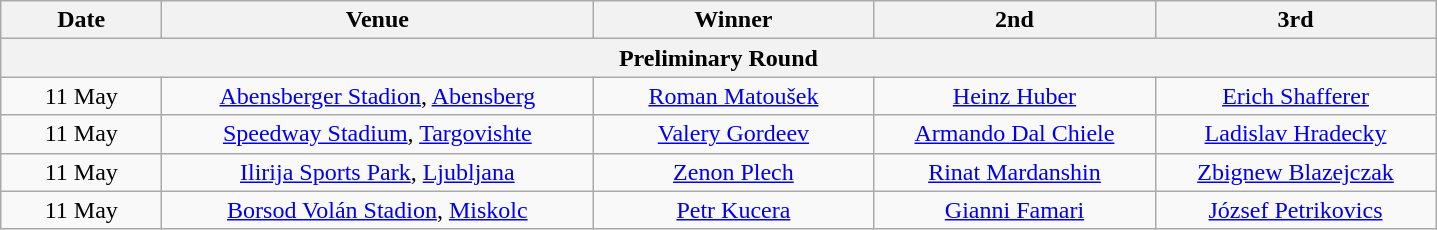<table class="wikitable" style="text-align:center">
<tr>
<th width=100>Date</th>
<th width=280>Venue</th>
<th width=180>Winner</th>
<th width=180>2nd</th>
<th width=180>3rd</th>
</tr>
<tr>
<th colspan=6>Preliminary Round</th>
</tr>
<tr>
<td align=center>11 May</td>
<td> <a href='#'>Abensberger Stadion</a>, <a href='#'>Abensberg</a></td>
<td> <a href='#'>Roman Matoušek</a></td>
<td> <a href='#'>Heinz Huber</a></td>
<td> <a href='#'>Erich Shafferer</a></td>
</tr>
<tr>
<td align=center>11 May</td>
<td> <a href='#'>Speedway Stadium</a>, <a href='#'>Targovishte</a></td>
<td> <a href='#'>Valery Gordeev</a></td>
<td> <a href='#'>Armando Dal Chiele</a></td>
<td> <a href='#'>Ladislav Hradecky</a></td>
</tr>
<tr>
<td align=center>11 May</td>
<td> <a href='#'>Ilirija Sports Park</a>, <a href='#'>Ljubljana</a></td>
<td> <a href='#'>Zenon Plech</a></td>
<td> <a href='#'>Rinat Mardanshin</a></td>
<td> <a href='#'>Zbignew Blazejczak</a></td>
</tr>
<tr>
<td align=center>11 May</td>
<td> <a href='#'>Borsod Volán Stadion</a>, <a href='#'>Miskolc</a></td>
<td> <a href='#'>Petr Kucera</a></td>
<td> <a href='#'>Gianni Famari</a></td>
<td> <a href='#'>József Petrikovics</a></td>
</tr>
</table>
